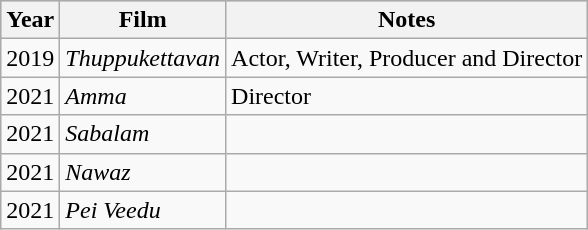<table class="wikitable">
<tr style="background:#ccc;">
<th>Year</th>
<th>Film</th>
<th>Notes</th>
</tr>
<tr>
<td>2019</td>
<td><em>Thuppukettavan</em></td>
<td>Actor, Writer, Producer and Director</td>
</tr>
<tr>
<td>2021</td>
<td><em>Amma</em></td>
<td>Director</td>
</tr>
<tr>
<td>2021</td>
<td><em>Sabalam</em></td>
<td></td>
</tr>
<tr>
<td>2021</td>
<td><em>Nawaz</em></td>
<td></td>
</tr>
<tr>
<td>2021</td>
<td><em>Pei Veedu</em></td>
<td></td>
</tr>
</table>
